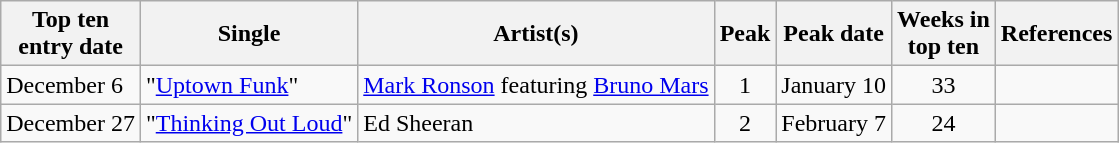<table class="wikitable sortable">
<tr>
<th>Top ten<br>entry date</th>
<th>Single</th>
<th>Artist(s)</th>
<th>Peak</th>
<th>Peak date</th>
<th>Weeks in<br>top ten</th>
<th>References</th>
</tr>
<tr>
<td>December 6</td>
<td>"<a href='#'>Uptown Funk</a>"</td>
<td><a href='#'>Mark Ronson</a> featuring <a href='#'>Bruno Mars</a></td>
<td align="center">1</td>
<td>January 10</td>
<td align="center">33</td>
<td align="center"></td>
</tr>
<tr>
<td>December 27</td>
<td>"<a href='#'>Thinking Out Loud</a>"</td>
<td>Ed Sheeran</td>
<td align="center">2</td>
<td>February 7</td>
<td align="center">24</td>
<td align="center"></td>
</tr>
</table>
